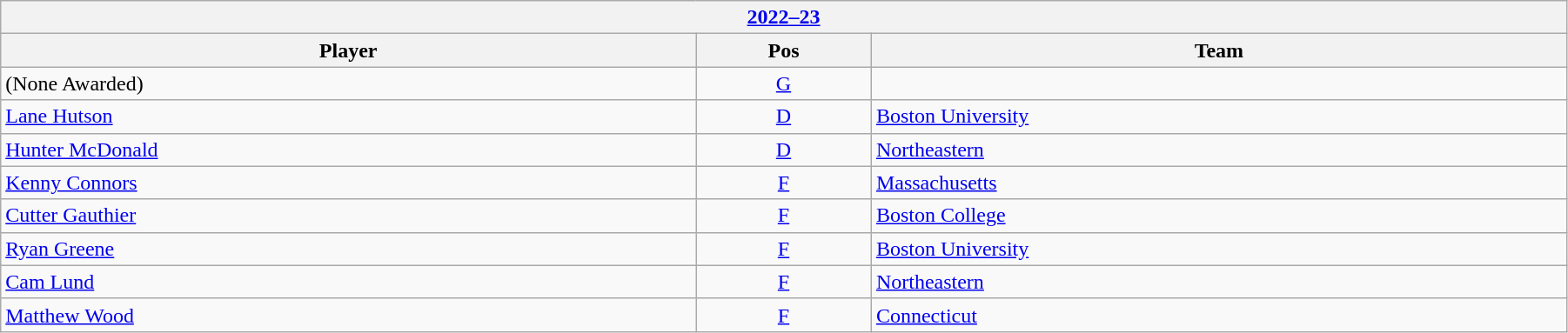<table class="wikitable" width=95%>
<tr>
<th colspan=3><a href='#'>2022–23</a></th>
</tr>
<tr>
<th>Player</th>
<th>Pos</th>
<th>Team</th>
</tr>
<tr>
<td>(None Awarded)</td>
<td align=center><a href='#'>G</a></td>
<td></td>
</tr>
<tr>
<td><a href='#'>Lane Hutson</a></td>
<td align=center><a href='#'>D</a></td>
<td><a href='#'>Boston University</a></td>
</tr>
<tr>
<td><a href='#'>Hunter McDonald</a></td>
<td align=center><a href='#'>D</a></td>
<td><a href='#'>Northeastern</a></td>
</tr>
<tr>
<td><a href='#'>Kenny Connors</a></td>
<td align=center><a href='#'>F</a></td>
<td><a href='#'>Massachusetts</a></td>
</tr>
<tr>
<td><a href='#'>Cutter Gauthier</a></td>
<td align=center><a href='#'>F</a></td>
<td><a href='#'>Boston College</a></td>
</tr>
<tr>
<td><a href='#'>Ryan Greene</a></td>
<td align=center><a href='#'>F</a></td>
<td><a href='#'>Boston University</a></td>
</tr>
<tr>
<td><a href='#'>Cam Lund</a></td>
<td align=center><a href='#'>F</a></td>
<td><a href='#'>Northeastern</a></td>
</tr>
<tr>
<td><a href='#'>Matthew Wood</a></td>
<td align=center><a href='#'>F</a></td>
<td><a href='#'>Connecticut</a></td>
</tr>
</table>
